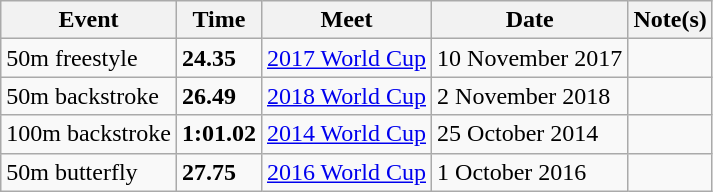<table class="wikitable">
<tr>
<th>Event</th>
<th>Time</th>
<th>Meet</th>
<th>Date</th>
<th>Note(s)</th>
</tr>
<tr>
<td>50m freestyle</td>
<td><strong>24.35</strong></td>
<td><a href='#'>2017 World Cup</a></td>
<td>10 November 2017</td>
<td></td>
</tr>
<tr>
<td>50m backstroke</td>
<td><strong>26.49</strong></td>
<td><a href='#'>2018 World Cup</a></td>
<td>2 November 2018</td>
<td></td>
</tr>
<tr>
<td>100m backstroke</td>
<td><strong>1:01.02</strong></td>
<td><a href='#'>2014 World Cup</a></td>
<td>25 October 2014</td>
<td></td>
</tr>
<tr>
<td>50m butterfly</td>
<td><strong>27.75</strong></td>
<td><a href='#'>2016 World Cup</a></td>
<td>1 October 2016</td>
<td></td>
</tr>
</table>
